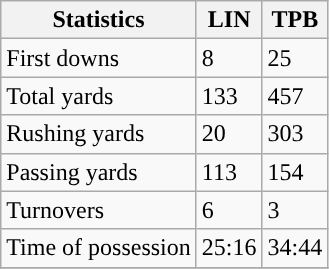<table class="wikitable" style="float: left;">
<tr>
<th>Statistics</th>
<th>LIN</th>
<th>TPB</th>
</tr>
<tr>
<td>First downs</td>
<td>8</td>
<td>25</td>
</tr>
<tr>
<td>Total yards</td>
<td>133</td>
<td>457</td>
</tr>
<tr>
<td>Rushing yards</td>
<td>20</td>
<td>303</td>
</tr>
<tr>
<td>Passing yards</td>
<td>113</td>
<td>154</td>
</tr>
<tr>
<td>Turnovers</td>
<td>6</td>
<td>3</td>
</tr>
<tr>
<td>Time of possession</td>
<td>25:16</td>
<td>34:44</td>
</tr>
<tr>
</tr>
</table>
